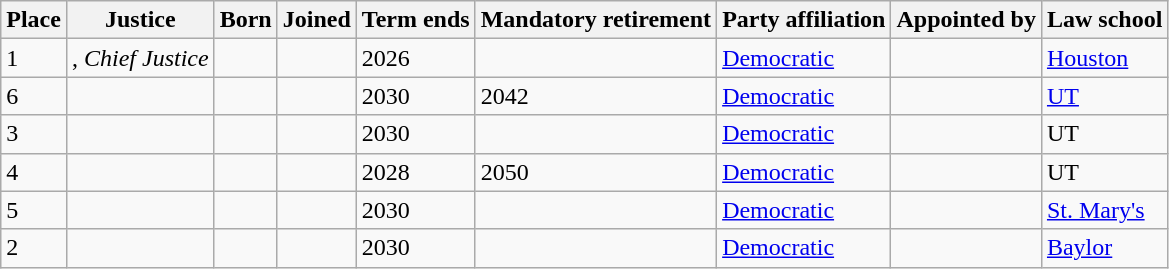<table class="wikitable sortable">
<tr>
<th>Place</th>
<th>Justice</th>
<th>Born</th>
<th>Joined</th>
<th>Term ends</th>
<th>Mandatory retirement</th>
<th>Party affiliation</th>
<th>Appointed by</th>
<th>Law school</th>
</tr>
<tr>
<td>1</td>
<td>, <em>Chief Justice</em></td>
<td align="center"></td>
<td></td>
<td>2026</td>
<td align="center"></td>
<td><a href='#'>Democratic</a></td>
<td></td>
<td><a href='#'>Houston</a></td>
</tr>
<tr>
<td>6</td>
<td></td>
<td></td>
<td></td>
<td>2030</td>
<td>2042</td>
<td><a href='#'>Democratic</a></td>
<td></td>
<td><a href='#'>UT</a></td>
</tr>
<tr>
<td>3</td>
<td></td>
<td align="center"></td>
<td></td>
<td>2030</td>
<td align="center"></td>
<td><a href='#'>Democratic</a></td>
<td></td>
<td>UT</td>
</tr>
<tr>
<td>4</td>
<td></td>
<td></td>
<td></td>
<td>2028</td>
<td>2050</td>
<td><a href='#'>Democratic</a></td>
<td></td>
<td>UT</td>
</tr>
<tr>
<td>5</td>
<td></td>
<td align="center"></td>
<td></td>
<td>2030</td>
<td align="center"></td>
<td><a href='#'>Democratic</a></td>
<td></td>
<td><a href='#'>St. Mary's</a></td>
</tr>
<tr>
<td>2</td>
<td></td>
<td align="center"></td>
<td></td>
<td>2030</td>
<td align="center"></td>
<td><a href='#'>Democratic</a></td>
<td></td>
<td><a href='#'>Baylor</a></td>
</tr>
</table>
